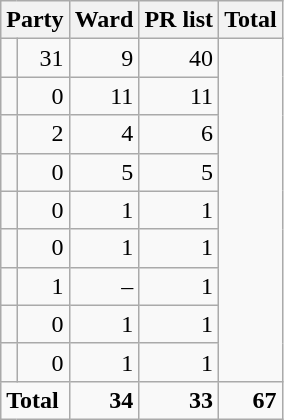<table class=wikitable style="text-align:right">
<tr>
<th colspan=2>Party</th>
<th>Ward</th>
<th>PR list</th>
<th>Total</th>
</tr>
<tr>
<td></td>
<td>31</td>
<td>9</td>
<td>40</td>
</tr>
<tr>
<td></td>
<td>0</td>
<td>11</td>
<td>11</td>
</tr>
<tr>
<td></td>
<td>2</td>
<td>4</td>
<td>6</td>
</tr>
<tr>
<td></td>
<td>0</td>
<td>5</td>
<td>5</td>
</tr>
<tr>
<td></td>
<td>0</td>
<td>1</td>
<td>1</td>
</tr>
<tr>
<td></td>
<td>0</td>
<td>1</td>
<td>1</td>
</tr>
<tr>
<td></td>
<td>1</td>
<td>–</td>
<td>1</td>
</tr>
<tr>
<td></td>
<td>0</td>
<td>1</td>
<td>1</td>
</tr>
<tr>
<td></td>
<td>0</td>
<td>1</td>
<td>1</td>
</tr>
<tr>
<td colspan="2" style="text-align:left"><strong>Total</strong></td>
<td><strong>34</strong></td>
<td><strong>33</strong></td>
<td><strong>67</strong></td>
</tr>
</table>
